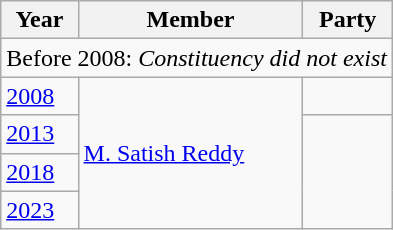<table class="wikitable sortable">
<tr>
<th>Year</th>
<th>Member</th>
<th colspan="2">Party</th>
</tr>
<tr>
<td colspan=4>Before 2008: <em>Constituency did not exist</em></td>
</tr>
<tr>
<td><a href='#'>2008</a></td>
<td rowspan=4><a href='#'>M. Satish Reddy</a></td>
<td></td>
</tr>
<tr>
<td><a href='#'>2013</a></td>
</tr>
<tr>
<td><a href='#'>2018</a></td>
</tr>
<tr>
<td><a href='#'>2023</a></td>
</tr>
</table>
